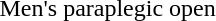<table>
<tr>
<td rowspan="2">Men's paraplegic open</td>
<td rowspan="2"></td>
<td rowspan="2"></td>
<td></td>
</tr>
<tr>
<td></td>
</tr>
</table>
